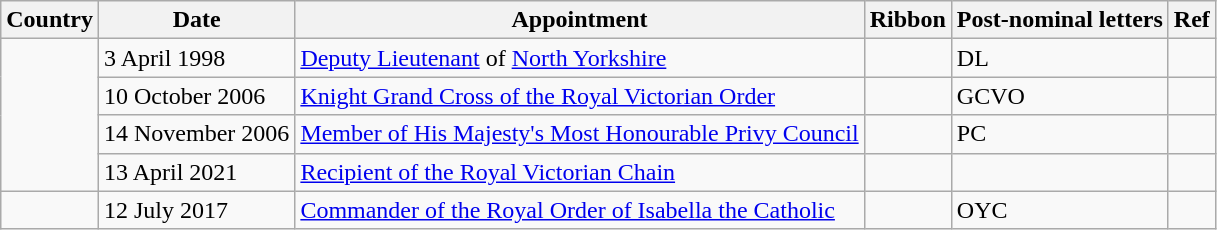<table class="wikitable sortable">
<tr>
<th>Country</th>
<th>Date</th>
<th>Appointment</th>
<th>Ribbon</th>
<th>Post-nominal letters</th>
<th>Ref</th>
</tr>
<tr>
<td rowspan="4"></td>
<td>3 April 1998</td>
<td><a href='#'>Deputy Lieutenant</a> of <a href='#'>North Yorkshire</a></td>
<td></td>
<td>DL</td>
<td></td>
</tr>
<tr>
<td>10 October 2006</td>
<td><a href='#'>Knight Grand Cross of the Royal Victorian Order</a></td>
<td></td>
<td>GCVO</td>
<td></td>
</tr>
<tr>
<td>14 November 2006</td>
<td><a href='#'>Member of His Majesty's Most Honourable Privy Council</a></td>
<td></td>
<td>PC</td>
<td></td>
</tr>
<tr>
<td>13 April 2021</td>
<td><a href='#'>Recipient of the Royal Victorian Chain</a></td>
<td></td>
<td></td>
<td></td>
</tr>
<tr>
<td></td>
<td>12 July 2017</td>
<td><a href='#'>Commander of the Royal Order of Isabella the Catholic</a></td>
<td></td>
<td>OYC</td>
<td></td>
</tr>
</table>
